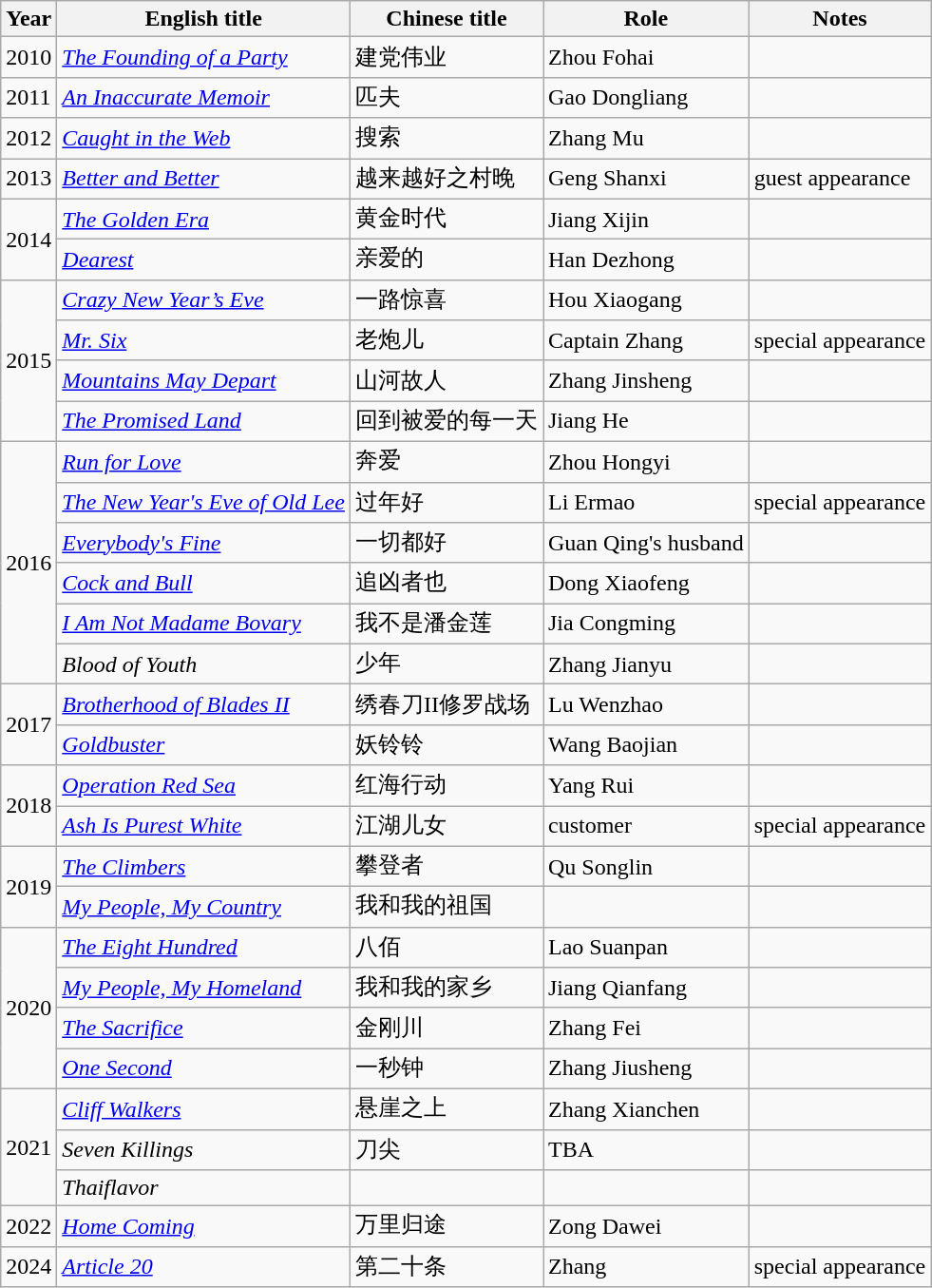<table class="wikitable sortable">
<tr>
<th>Year</th>
<th>English title</th>
<th>Chinese title</th>
<th>Role</th>
<th>Notes</th>
</tr>
<tr>
<td>2010</td>
<td><em><a href='#'>The Founding of a Party</a></em></td>
<td>建党伟业</td>
<td>Zhou Fohai</td>
<td></td>
</tr>
<tr>
<td>2011</td>
<td><em><a href='#'>An Inaccurate Memoir</a></em></td>
<td>匹夫</td>
<td>Gao Dongliang</td>
<td></td>
</tr>
<tr>
<td>2012</td>
<td><em><a href='#'>Caught in the Web</a></em></td>
<td>搜索</td>
<td>Zhang Mu</td>
<td></td>
</tr>
<tr>
<td>2013</td>
<td><em><a href='#'>Better and Better</a></em></td>
<td>越来越好之村晚</td>
<td>Geng Shanxi</td>
<td>guest appearance</td>
</tr>
<tr>
<td rowspan=2>2014</td>
<td><em><a href='#'>The Golden Era</a></em></td>
<td>黄金时代</td>
<td>Jiang Xijin</td>
<td></td>
</tr>
<tr>
<td><em><a href='#'>Dearest</a></em></td>
<td>亲爱的</td>
<td>Han Dezhong</td>
<td></td>
</tr>
<tr>
<td rowspan=4>2015</td>
<td><em><a href='#'>Crazy New Year’s Eve</a></em></td>
<td>一路惊喜</td>
<td>Hou Xiaogang</td>
<td></td>
</tr>
<tr>
<td><em><a href='#'>Mr. Six</a></em></td>
<td>老炮儿</td>
<td>Captain Zhang</td>
<td>special appearance</td>
</tr>
<tr>
<td><em><a href='#'>Mountains May Depart</a></em></td>
<td>山河故人</td>
<td>Zhang Jinsheng</td>
<td></td>
</tr>
<tr>
<td><em><a href='#'>The Promised Land</a></em></td>
<td>回到被爱的每一天</td>
<td>Jiang He</td>
<td></td>
</tr>
<tr>
<td rowspan=6>2016</td>
<td><em><a href='#'>Run for Love</a></em></td>
<td>奔爱</td>
<td>Zhou Hongyi</td>
<td></td>
</tr>
<tr>
<td><em><a href='#'>The New Year's Eve of Old Lee</a></em></td>
<td>过年好</td>
<td>Li Ermao</td>
<td>special appearance</td>
</tr>
<tr>
<td><em><a href='#'>Everybody's Fine</a></em></td>
<td>一切都好</td>
<td>Guan Qing's husband</td>
<td></td>
</tr>
<tr>
<td><em><a href='#'>Cock and Bull</a></em></td>
<td>追凶者也</td>
<td>Dong Xiaofeng</td>
<td></td>
</tr>
<tr>
<td><em><a href='#'>I Am Not Madame Bovary</a></em></td>
<td>我不是潘金莲</td>
<td>Jia Congming</td>
<td></td>
</tr>
<tr>
<td><em>Blood of Youth</em></td>
<td>少年</td>
<td>Zhang Jianyu</td>
<td></td>
</tr>
<tr>
<td rowspan=2>2017</td>
<td><em><a href='#'>Brotherhood of Blades II</a></em></td>
<td>绣春刀II修罗战场</td>
<td>Lu Wenzhao</td>
<td></td>
</tr>
<tr>
<td><em><a href='#'>Goldbuster</a></em></td>
<td>妖铃铃</td>
<td>Wang Baojian</td>
<td></td>
</tr>
<tr>
<td rowspan=2>2018</td>
<td><em><a href='#'>Operation Red Sea</a></em></td>
<td>红海行动</td>
<td>Yang Rui</td>
<td></td>
</tr>
<tr>
<td><em><a href='#'>Ash Is Purest White</a></em></td>
<td>江湖儿女</td>
<td>customer</td>
<td>special appearance</td>
</tr>
<tr>
<td rowspan=2>2019</td>
<td><em><a href='#'>The Climbers</a></em></td>
<td>攀登者</td>
<td>Qu Songlin</td>
<td></td>
</tr>
<tr>
<td><em><a href='#'>My People, My Country</a></em></td>
<td>我和我的祖国</td>
<td></td>
<td></td>
</tr>
<tr>
<td rowspan=4>2020</td>
<td><em><a href='#'>The Eight Hundred</a></em></td>
<td>八佰</td>
<td>Lao Suanpan</td>
<td></td>
</tr>
<tr>
<td><em><a href='#'>My People, My Homeland</a></em></td>
<td>我和我的家乡</td>
<td>Jiang Qianfang</td>
<td></td>
</tr>
<tr>
<td><em><a href='#'>The Sacrifice</a></em></td>
<td>金刚川</td>
<td>Zhang Fei</td>
<td></td>
</tr>
<tr>
<td><em><a href='#'>One Second</a></em></td>
<td>一秒钟</td>
<td>Zhang Jiusheng</td>
<td></td>
</tr>
<tr>
<td rowspan=3>2021</td>
<td><em><a href='#'>Cliff Walkers</a></em></td>
<td>悬崖之上</td>
<td>Zhang Xianchen</td>
<td></td>
</tr>
<tr>
<td><em>Seven Killings</em></td>
<td>刀尖</td>
<td>TBA</td>
<td></td>
</tr>
<tr>
<td><em>Thaiflavor</em></td>
<td></td>
<td></td>
<td></td>
</tr>
<tr>
<td rowspan=1>2022</td>
<td><em><a href='#'>Home Coming</a></em></td>
<td>万里归途</td>
<td>Zong Dawei</td>
<td></td>
</tr>
<tr>
<td>2024</td>
<td><em><a href='#'>Article 20</a></em></td>
<td>第二十条</td>
<td>Zhang</td>
<td>special appearance</td>
</tr>
</table>
